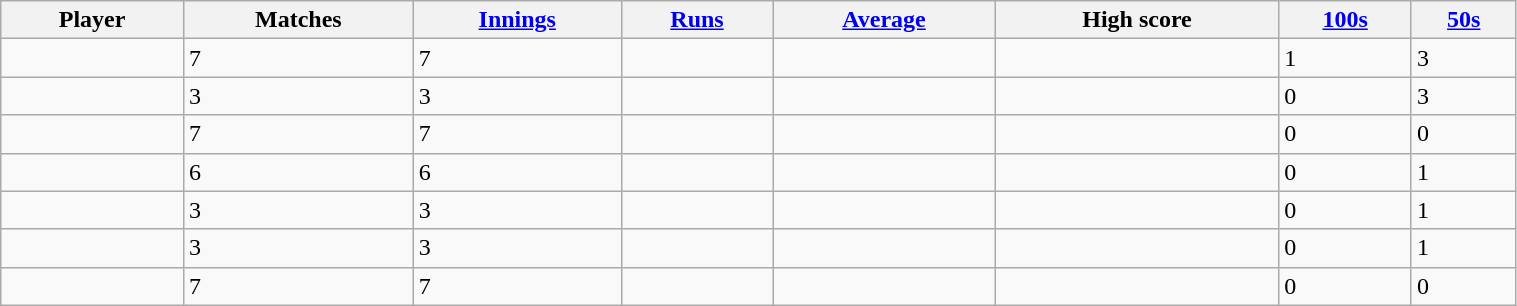<table class="wikitable sortable" style="width:80%;">
<tr>
<th>Player</th>
<th>Matches</th>
<th><a href='#'>Innings</a></th>
<th><a href='#'>Runs</a></th>
<th><a href='#'>Average</a></th>
<th>High score</th>
<th><a href='#'>100s</a></th>
<th><a href='#'>50s</a></th>
</tr>
<tr>
<td></td>
<td>7</td>
<td>7</td>
<td></td>
<td></td>
<td></td>
<td>1</td>
<td>3</td>
</tr>
<tr>
<td></td>
<td>3</td>
<td>3</td>
<td></td>
<td></td>
<td></td>
<td>0</td>
<td>3</td>
</tr>
<tr>
<td></td>
<td>7</td>
<td>7</td>
<td></td>
<td></td>
<td></td>
<td>0</td>
<td>0</td>
</tr>
<tr>
<td></td>
<td>6</td>
<td>6</td>
<td></td>
<td></td>
<td></td>
<td>0</td>
<td>1</td>
</tr>
<tr>
<td></td>
<td>3</td>
<td>3</td>
<td></td>
<td></td>
<td></td>
<td>0</td>
<td>1</td>
</tr>
<tr>
<td></td>
<td>3</td>
<td>3</td>
<td></td>
<td></td>
<td></td>
<td>0</td>
<td>1</td>
</tr>
<tr>
<td></td>
<td>7</td>
<td>7</td>
<td></td>
<td></td>
<td></td>
<td>0</td>
<td>0</td>
</tr>
</table>
